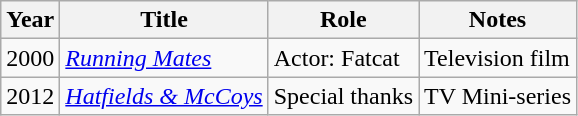<table class="wikitable sortable">
<tr>
<th>Year</th>
<th>Title</th>
<th>Role</th>
<th>Notes</th>
</tr>
<tr>
<td>2000</td>
<td><em><a href='#'>Running Mates</a></em></td>
<td>Actor: Fatcat</td>
<td>Television film</td>
</tr>
<tr>
<td>2012</td>
<td><em><a href='#'>Hatfields & McCoys</a></em></td>
<td>Special thanks</td>
<td>TV Mini-series</td>
</tr>
</table>
